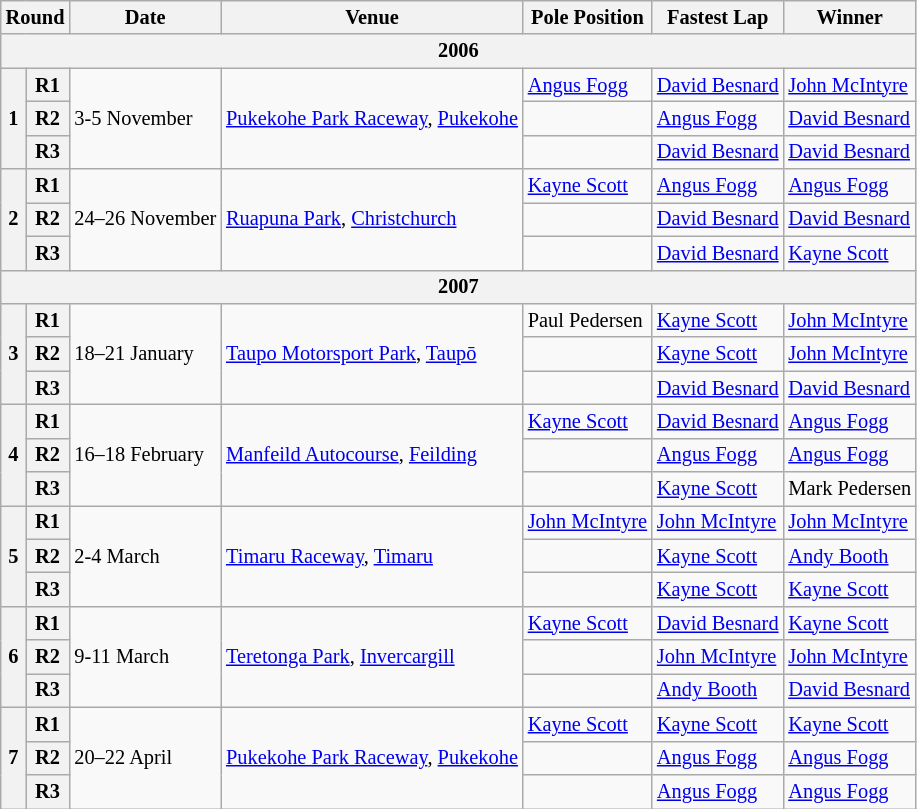<table class="wikitable" style="font-size: 85%">
<tr>
<th colspan=2>Round</th>
<th>Date</th>
<th>Venue</th>
<th>Pole Position</th>
<th>Fastest Lap</th>
<th>Winner</th>
</tr>
<tr>
<th colspan=8>2006</th>
</tr>
<tr>
<th rowspan=3>1</th>
<th align="center">R1</th>
<td rowspan=3>3-5 November</td>
<td rowspan=3><a href='#'>Pukekohe Park Raceway</a>, <a href='#'>Pukekohe</a></td>
<td> <a href='#'>Angus Fogg</a></td>
<td> <a href='#'>David Besnard</a></td>
<td> <a href='#'>John McIntyre</a></td>
</tr>
<tr>
<th align="center">R2</th>
<td></td>
<td> <a href='#'>Angus Fogg</a></td>
<td> <a href='#'>David Besnard</a></td>
</tr>
<tr>
<th align="center">R3</th>
<td></td>
<td> <a href='#'>David Besnard</a></td>
<td> <a href='#'>David Besnard</a></td>
</tr>
<tr>
<th rowspan=3>2</th>
<th align="center">R1</th>
<td rowspan=3>24–26 November</td>
<td rowspan=3><a href='#'>Ruapuna Park</a>, <a href='#'>Christchurch</a></td>
<td> <a href='#'>Kayne Scott</a></td>
<td> <a href='#'>Angus Fogg</a></td>
<td> <a href='#'>Angus Fogg</a></td>
</tr>
<tr>
<th align="center">R2</th>
<td></td>
<td> <a href='#'>David Besnard</a></td>
<td> <a href='#'>David Besnard</a></td>
</tr>
<tr>
<th align="center">R3</th>
<td></td>
<td> <a href='#'>David Besnard</a></td>
<td> <a href='#'>Kayne Scott</a></td>
</tr>
<tr>
<th colspan=8>2007</th>
</tr>
<tr>
<th rowspan=3>3</th>
<th align="center">R1</th>
<td rowspan=3>18–21 January</td>
<td rowspan=3><a href='#'>Taupo Motorsport Park</a>, <a href='#'>Taupō</a></td>
<td> Paul Pedersen</td>
<td> <a href='#'>Kayne Scott</a></td>
<td> <a href='#'>John McIntyre</a></td>
</tr>
<tr>
<th align="center">R2</th>
<td></td>
<td> <a href='#'>Kayne Scott</a></td>
<td> <a href='#'>John McIntyre</a></td>
</tr>
<tr>
<th align="center">R3</th>
<td></td>
<td> <a href='#'>David Besnard</a></td>
<td> <a href='#'>David Besnard</a></td>
</tr>
<tr>
<th rowspan=3>4</th>
<th align="center">R1</th>
<td rowspan=3>16–18 February</td>
<td rowspan=3><a href='#'>Manfeild Autocourse</a>, <a href='#'>Feilding</a></td>
<td> <a href='#'>Kayne Scott</a></td>
<td> <a href='#'>David Besnard</a></td>
<td> <a href='#'>Angus Fogg</a></td>
</tr>
<tr>
<th align="center">R2</th>
<td></td>
<td> <a href='#'>Angus Fogg</a></td>
<td> <a href='#'>Angus Fogg</a></td>
</tr>
<tr>
<th align="center">R3</th>
<td></td>
<td> <a href='#'>Kayne Scott</a></td>
<td> Mark Pedersen</td>
</tr>
<tr>
<th rowspan=3>5</th>
<th align="center">R1</th>
<td rowspan=3>2-4 March</td>
<td rowspan=3><a href='#'>Timaru Raceway</a>, <a href='#'>Timaru</a></td>
<td> <a href='#'>John McIntyre</a></td>
<td> <a href='#'>John McIntyre</a></td>
<td> <a href='#'>John McIntyre</a></td>
</tr>
<tr>
<th align="center">R2</th>
<td></td>
<td> <a href='#'>Kayne Scott</a></td>
<td> <a href='#'>Andy Booth</a></td>
</tr>
<tr>
<th align="center">R3</th>
<td></td>
<td> <a href='#'>Kayne Scott</a></td>
<td> <a href='#'>Kayne Scott</a></td>
</tr>
<tr>
<th rowspan=3>6</th>
<th align="center">R1</th>
<td rowspan=3>9-11 March</td>
<td rowspan=3><a href='#'>Teretonga Park</a>, <a href='#'>Invercargill</a></td>
<td> <a href='#'>Kayne Scott</a></td>
<td> <a href='#'>David Besnard</a></td>
<td> <a href='#'>Kayne Scott</a></td>
</tr>
<tr>
<th align="center">R2</th>
<td></td>
<td> <a href='#'>John McIntyre</a></td>
<td> <a href='#'>John McIntyre</a></td>
</tr>
<tr>
<th align="center">R3</th>
<td></td>
<td> <a href='#'>Andy Booth</a></td>
<td> <a href='#'>David Besnard</a></td>
</tr>
<tr>
<th rowspan=3>7</th>
<th align="center">R1</th>
<td rowspan=3>20–22 April</td>
<td rowspan=3><a href='#'>Pukekohe Park Raceway</a>, <a href='#'>Pukekohe</a></td>
<td> <a href='#'>Kayne Scott</a></td>
<td> <a href='#'>Kayne Scott</a></td>
<td> <a href='#'>Kayne Scott</a></td>
</tr>
<tr>
<th align="center">R2</th>
<td></td>
<td> <a href='#'>Angus Fogg</a></td>
<td> <a href='#'>Angus Fogg</a></td>
</tr>
<tr>
<th align="center">R3</th>
<td></td>
<td> <a href='#'>Angus Fogg</a></td>
<td> <a href='#'>Angus Fogg</a></td>
</tr>
</table>
